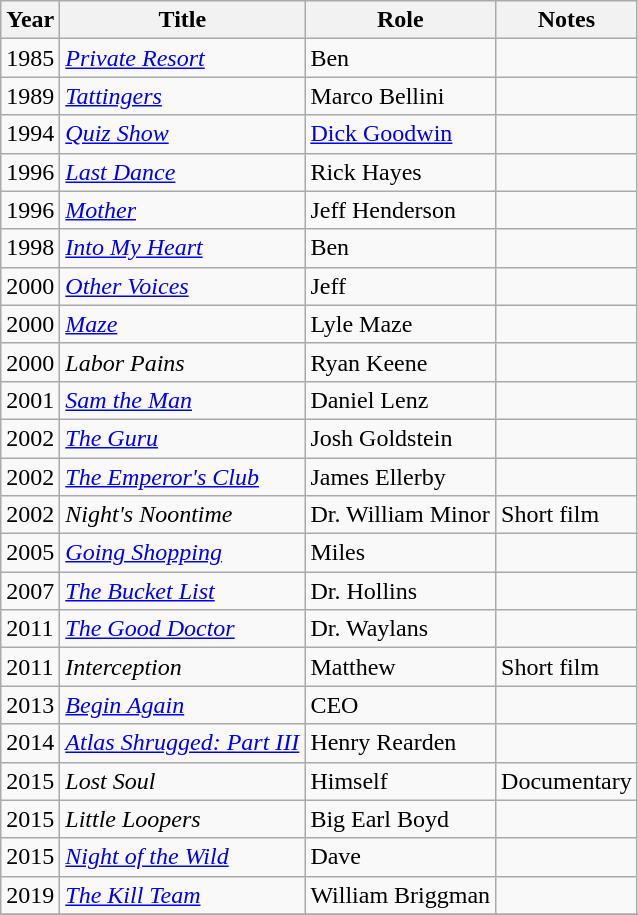<table class="wikitable sortable">
<tr>
<th>Year</th>
<th>Title</th>
<th>Role</th>
<th class="unsortable">Notes</th>
</tr>
<tr>
<td>1985</td>
<td><em><a href='#'>Private Resort</a></em></td>
<td>Ben</td>
<td></td>
</tr>
<tr>
<td>1989</td>
<td><em><a href='#'>Tattingers</a></em></td>
<td>Marco Bellini</td>
<td></td>
</tr>
<tr>
<td>1994</td>
<td><em><a href='#'>Quiz Show</a></em></td>
<td><a href='#'>Dick Goodwin</a></td>
<td></td>
</tr>
<tr>
<td>1996</td>
<td><em><a href='#'>Last Dance</a></em></td>
<td>Rick Hayes</td>
<td></td>
</tr>
<tr>
<td>1996</td>
<td><em><a href='#'>Mother</a></em></td>
<td>Jeff Henderson</td>
<td></td>
</tr>
<tr>
<td>1998</td>
<td><em><a href='#'>Into My Heart</a></em></td>
<td>Ben</td>
<td></td>
</tr>
<tr>
<td>2000</td>
<td><em><a href='#'>Other Voices</a></em></td>
<td>Jeff</td>
<td></td>
</tr>
<tr>
<td>2000</td>
<td><em><a href='#'>Maze</a></em></td>
<td>Lyle Maze</td>
<td></td>
</tr>
<tr>
<td>2000</td>
<td><em>Labor Pains</em></td>
<td>Ryan Keene</td>
<td></td>
</tr>
<tr>
<td>2001</td>
<td><em><a href='#'>Sam the Man</a></em></td>
<td>Daniel Lenz</td>
<td></td>
</tr>
<tr>
<td>2002</td>
<td><em><a href='#'>The Guru</a></em></td>
<td>Josh Goldstein</td>
<td></td>
</tr>
<tr>
<td>2002</td>
<td><em><a href='#'>The Emperor's Club</a></em></td>
<td>James Ellerby</td>
<td></td>
</tr>
<tr>
<td>2002</td>
<td><em>Night's Noontime</em></td>
<td>Dr. William Minor</td>
<td>Short film</td>
</tr>
<tr>
<td>2005</td>
<td><em><a href='#'>Going Shopping</a></em></td>
<td>Miles</td>
<td></td>
</tr>
<tr>
<td>2007</td>
<td><em><a href='#'>The Bucket List</a></em></td>
<td>Dr. Hollins</td>
<td></td>
</tr>
<tr>
<td>2011</td>
<td><em><a href='#'>The Good Doctor</a></em></td>
<td>Dr. Waylans</td>
<td></td>
</tr>
<tr>
<td>2011</td>
<td><em>Interception</em></td>
<td>Matthew</td>
<td>Short film</td>
</tr>
<tr>
<td>2013</td>
<td><em><a href='#'>Begin Again</a></em></td>
<td>CEO</td>
<td></td>
</tr>
<tr>
<td>2014</td>
<td><em><a href='#'>Atlas Shrugged: Part III</a></em></td>
<td>Henry Rearden</td>
<td></td>
</tr>
<tr>
<td>2015</td>
<td><em>Lost Soul</em></td>
<td>Himself</td>
<td>Documentary</td>
</tr>
<tr>
<td>2015</td>
<td><em>Little Loopers</em></td>
<td>Big Earl Boyd</td>
<td></td>
</tr>
<tr>
<td>2015</td>
<td><em><a href='#'>Night of the Wild</a></em></td>
<td>Dave</td>
<td></td>
</tr>
<tr>
<td>2019</td>
<td><em><a href='#'>The Kill Team</a></em></td>
<td>William Briggman</td>
<td></td>
</tr>
<tr>
</tr>
</table>
